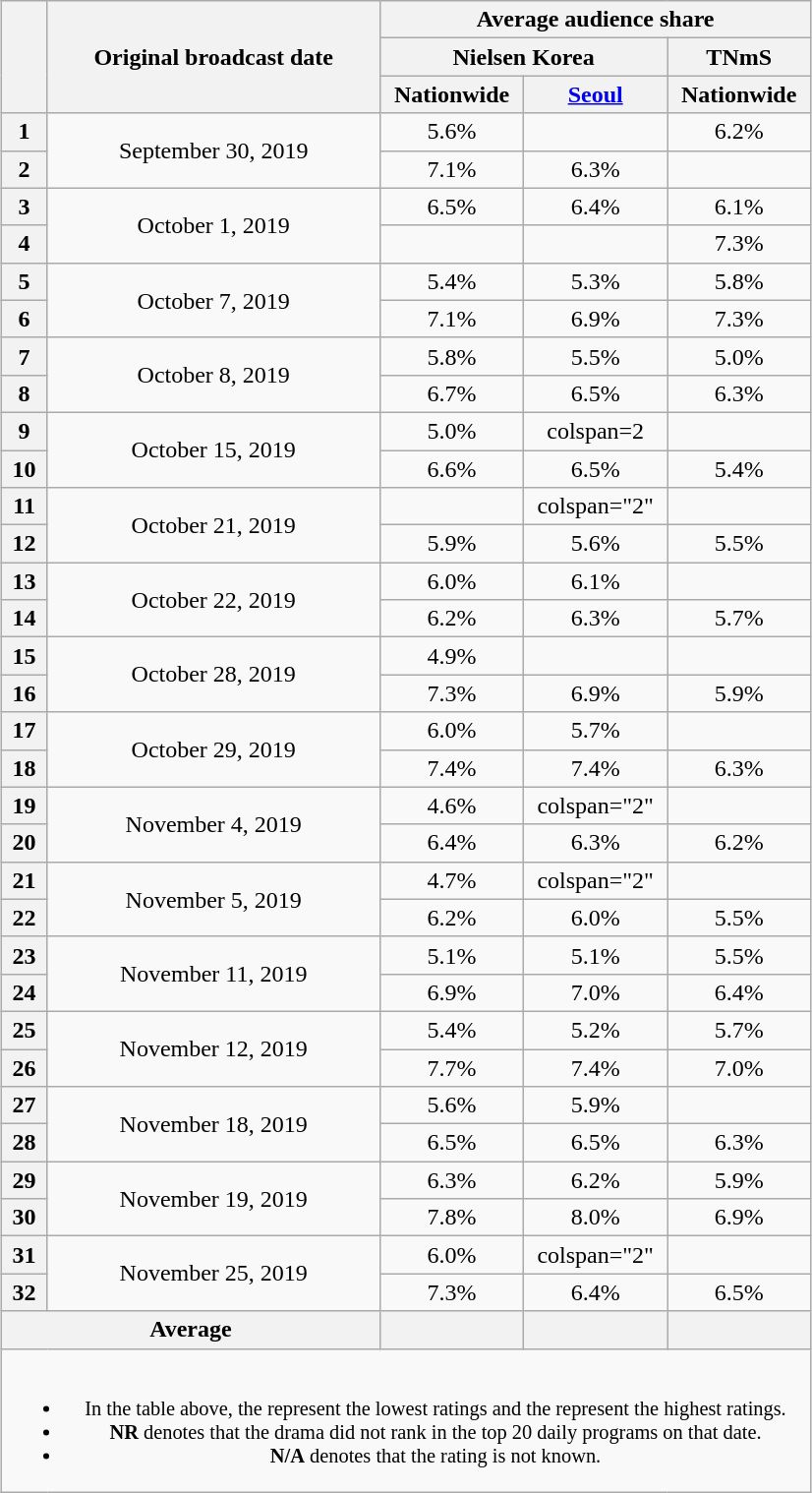<table class="wikitable" style="margin-left:auto; margin-right:auto; width:550px; text-align:center">
<tr>
<th rowspan="3"></th>
<th rowspan="3">Original broadcast date</th>
<th colspan="3">Average audience share</th>
</tr>
<tr>
<th colspan="2">Nielsen Korea</th>
<th>TNmS</th>
</tr>
<tr>
<th width="90">Nationwide</th>
<th width="90"><a href='#'>Seoul</a></th>
<th width="90">Nationwide</th>
</tr>
<tr>
<th>1</th>
<td rowspan="2">September 30, 2019</td>
<td>5.6% </td>
<td><strong></strong> </td>
<td>6.2% </td>
</tr>
<tr>
<th>2</th>
<td>7.1% </td>
<td>6.3% </td>
<td><strong></strong> </td>
</tr>
<tr>
<th>3</th>
<td rowspan="2">October 1, 2019</td>
<td>6.5% </td>
<td>6.4% </td>
<td>6.1% </td>
</tr>
<tr>
<th>4</th>
<td><strong></strong> </td>
<td><strong></strong> </td>
<td>7.3% </td>
</tr>
<tr>
<th>5</th>
<td rowspan="2">October 7, 2019</td>
<td>5.4% </td>
<td>5.3% </td>
<td>5.8% </td>
</tr>
<tr>
<th>6</th>
<td>7.1% </td>
<td>6.9% </td>
<td>7.3% </td>
</tr>
<tr>
<th>7</th>
<td rowspan="2">October 8, 2019</td>
<td>5.8% </td>
<td>5.5% </td>
<td>5.0% </td>
</tr>
<tr>
<th>8</th>
<td>6.7% </td>
<td>6.5% </td>
<td>6.3% </td>
</tr>
<tr>
<th>9</th>
<td rowspan="2">October 15, 2019</td>
<td>5.0% </td>
<td>colspan=2 </td>
</tr>
<tr>
<th>10</th>
<td>6.6% </td>
<td>6.5% </td>
<td>5.4% </td>
</tr>
<tr>
<th>11</th>
<td rowspan="2">October 21, 2019</td>
<td><strong></strong> </td>
<td>colspan="2" </td>
</tr>
<tr>
<th>12</th>
<td>5.9% </td>
<td>5.6% </td>
<td>5.5% </td>
</tr>
<tr>
<th>13</th>
<td rowspan="2">October 22, 2019</td>
<td>6.0% </td>
<td>6.1% </td>
<td></td>
</tr>
<tr>
<th>14</th>
<td>6.2% </td>
<td>6.3% </td>
<td>5.7% </td>
</tr>
<tr>
<th>15</th>
<td rowspan="2">October 28, 2019</td>
<td>4.9% </td>
<td></td>
<td><strong></strong> </td>
</tr>
<tr>
<th>16</th>
<td>7.3% </td>
<td>6.9% </td>
<td>5.9% </td>
</tr>
<tr>
<th>17</th>
<td rowspan="2">October 29, 2019</td>
<td>6.0% </td>
<td>5.7% </td>
<td></td>
</tr>
<tr>
<th>18</th>
<td>7.4% </td>
<td>7.4% </td>
<td>6.3% </td>
</tr>
<tr>
<th>19</th>
<td rowspan="2">November 4, 2019</td>
<td>4.6% </td>
<td>colspan="2" </td>
</tr>
<tr>
<th>20</th>
<td>6.4% </td>
<td>6.3% </td>
<td>6.2% </td>
</tr>
<tr>
<th>21</th>
<td rowspan="2">November 5, 2019</td>
<td>4.7% </td>
<td>colspan="2" </td>
</tr>
<tr>
<th>22</th>
<td>6.2% </td>
<td>6.0% </td>
<td>5.5% </td>
</tr>
<tr>
<th>23</th>
<td rowspan="2">November 11, 2019</td>
<td>5.1% </td>
<td>5.1% </td>
<td>5.5% </td>
</tr>
<tr>
<th>24</th>
<td>6.9% </td>
<td>7.0% </td>
<td>6.4% </td>
</tr>
<tr>
<th>25</th>
<td rowspan="2">November 12, 2019</td>
<td>5.4% </td>
<td>5.2% </td>
<td>5.7% </td>
</tr>
<tr>
<th>26</th>
<td>7.7% </td>
<td>7.4% </td>
<td>7.0% </td>
</tr>
<tr>
<th>27</th>
<td rowspan="2">November 18, 2019</td>
<td>5.6% </td>
<td>5.9% </td>
<td></td>
</tr>
<tr>
<th>28</th>
<td>6.5% </td>
<td>6.5% </td>
<td>6.3% </td>
</tr>
<tr>
<th>29</th>
<td rowspan="2">November 19, 2019</td>
<td>6.3% </td>
<td>6.2% </td>
<td>5.9% </td>
</tr>
<tr>
<th>30</th>
<td>7.8% </td>
<td>8.0% </td>
<td>6.9% </td>
</tr>
<tr>
<th>31</th>
<td rowspan="2">November 25, 2019</td>
<td>6.0% </td>
<td>colspan="2" </td>
</tr>
<tr>
<th>32</th>
<td>7.3% </td>
<td>6.4% </td>
<td>6.5% </td>
</tr>
<tr>
<th colspan="2">Average</th>
<th></th>
<th></th>
<th></th>
</tr>
<tr>
<td colspan="5" style="font-size:85%"><br><ul><li>In the table above, the <strong></strong> represent the lowest ratings and the <strong></strong> represent the highest ratings.</li><li><strong>NR</strong> denotes that the drama did not rank in the top 20 daily programs on that date.</li><li><strong>N/A</strong> denotes that the rating is not known.</li></ul></td>
</tr>
</table>
